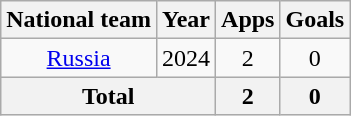<table class="wikitable" style="text-align:center">
<tr>
<th>National team</th>
<th>Year</th>
<th>Apps</th>
<th>Goals</th>
</tr>
<tr>
<td rowspan="1"><a href='#'>Russia</a></td>
<td>2024</td>
<td>2</td>
<td>0</td>
</tr>
<tr>
<th colspan="2">Total</th>
<th>2</th>
<th>0</th>
</tr>
</table>
